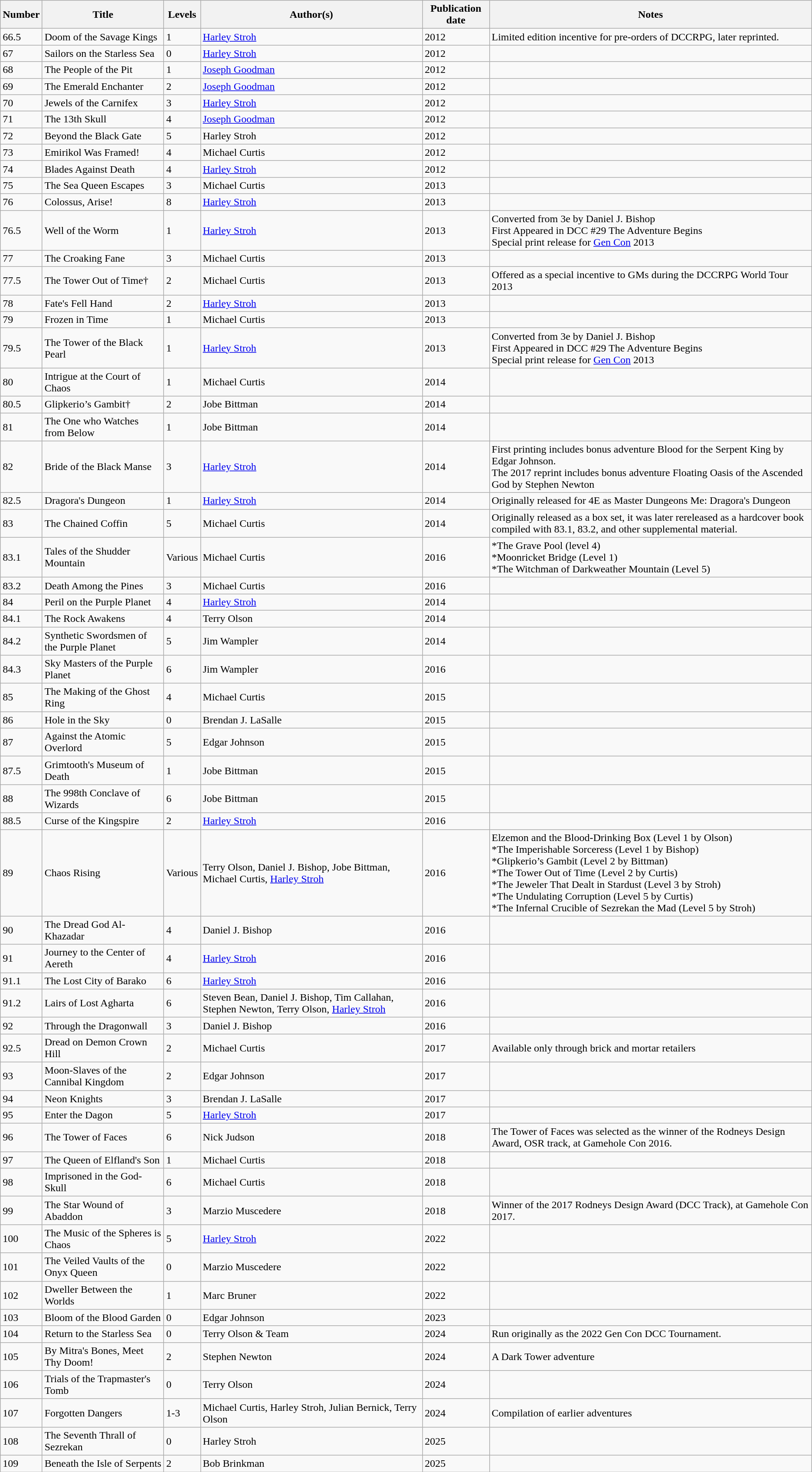<table class="wikitable sortable">
<tr>
<th>Number</th>
<th>Title</th>
<th>Levels</th>
<th>Author(s)</th>
<th>Publication date</th>
<th>Notes</th>
</tr>
<tr>
<td>66.5</td>
<td>Doom of the Savage Kings</td>
<td>1</td>
<td><a href='#'>Harley Stroh</a></td>
<td>2012</td>
<td>Limited edition incentive for pre-orders of DCCRPG, later reprinted.</td>
</tr>
<tr>
<td>67</td>
<td>Sailors on the Starless Sea</td>
<td>0</td>
<td><a href='#'>Harley Stroh</a></td>
<td>2012</td>
<td> </td>
</tr>
<tr>
<td>68</td>
<td>The People of the Pit</td>
<td>1</td>
<td><a href='#'>Joseph Goodman</a></td>
<td>2012</td>
<td> </td>
</tr>
<tr>
<td>69</td>
<td>The Emerald Enchanter</td>
<td>2</td>
<td><a href='#'>Joseph Goodman</a></td>
<td>2012</td>
<td> </td>
</tr>
<tr>
<td>70</td>
<td>Jewels of the Carnifex</td>
<td>3</td>
<td><a href='#'>Harley Stroh</a></td>
<td>2012</td>
<td> </td>
</tr>
<tr>
<td>71</td>
<td>The 13th Skull</td>
<td>4</td>
<td><a href='#'>Joseph Goodman</a></td>
<td>2012</td>
<td> </td>
</tr>
<tr>
<td>72</td>
<td>Beyond the Black Gate</td>
<td>5</td>
<td>Harley Stroh</td>
<td>2012</td>
<td> </td>
</tr>
<tr>
<td>73</td>
<td>Emirikol Was Framed!</td>
<td>4</td>
<td>Michael Curtis</td>
<td>2012</td>
<td> </td>
</tr>
<tr>
<td>74</td>
<td>Blades Against Death</td>
<td>4</td>
<td><a href='#'>Harley Stroh</a></td>
<td>2012</td>
<td> </td>
</tr>
<tr>
<td>75</td>
<td>The Sea Queen Escapes</td>
<td>3</td>
<td>Michael Curtis</td>
<td>2013</td>
<td> </td>
</tr>
<tr>
<td>76</td>
<td>Colossus, Arise!</td>
<td>8</td>
<td><a href='#'>Harley Stroh</a></td>
<td>2013</td>
<td> </td>
</tr>
<tr>
<td>76.5</td>
<td>Well of the Worm</td>
<td>1</td>
<td><a href='#'>Harley Stroh</a></td>
<td>2013</td>
<td>Converted from 3e by Daniel J. Bishop<br>First Appeared in DCC #29 The Adventure Begins<br>Special print release for <a href='#'>Gen Con</a> 2013</td>
</tr>
<tr>
<td>77</td>
<td>The Croaking Fane</td>
<td>3</td>
<td>Michael Curtis</td>
<td>2013</td>
<td> </td>
</tr>
<tr>
<td>77.5</td>
<td>The Tower Out of Time†</td>
<td>2</td>
<td>Michael Curtis</td>
<td>2013</td>
<td>Offered as a special incentive to GMs during the DCCRPG World Tour 2013</td>
</tr>
<tr>
<td>78</td>
<td>Fate's Fell Hand</td>
<td>2</td>
<td><a href='#'>Harley Stroh</a></td>
<td>2013</td>
<td> </td>
</tr>
<tr>
<td>79</td>
<td>Frozen in Time</td>
<td>1</td>
<td>Michael Curtis</td>
<td>2013</td>
<td> </td>
</tr>
<tr>
<td>79.5</td>
<td>The Tower of the Black Pearl</td>
<td>1</td>
<td><a href='#'>Harley Stroh</a></td>
<td>2013</td>
<td>Converted from 3e by Daniel J. Bishop<br>First Appeared in DCC #29 The Adventure Begins<br>Special print release for <a href='#'>Gen Con</a> 2013</td>
</tr>
<tr |>
<td>80</td>
<td>Intrigue at the Court of Chaos</td>
<td>1</td>
<td>Michael Curtis</td>
<td>2014</td>
<td> </td>
</tr>
<tr>
<td>80.5</td>
<td>Glipkerio’s Gambit†</td>
<td>2</td>
<td>Jobe Bittman</td>
<td>2014</td>
<td> </td>
</tr>
<tr>
<td>81</td>
<td>The One who Watches from Below</td>
<td>1</td>
<td>Jobe Bittman</td>
<td>2014</td>
<td> </td>
</tr>
<tr>
<td>82</td>
<td>Bride of the Black Manse</td>
<td>3</td>
<td><a href='#'>Harley Stroh</a></td>
<td>2014</td>
<td>First printing includes bonus adventure Blood for the Serpent King by Edgar Johnson.<br>The 2017 reprint includes bonus adventure Floating Oasis of the Ascended God by Stephen Newton</td>
</tr>
<tr>
<td>82.5</td>
<td>Dragora's Dungeon</td>
<td>1</td>
<td><a href='#'>Harley Stroh</a></td>
<td>2014</td>
<td>Originally released for 4E as Master Dungeons Me: Dragora's Dungeon</td>
</tr>
<tr>
<td>83</td>
<td>The Chained Coffin</td>
<td>5</td>
<td>Michael Curtis</td>
<td>2014</td>
<td>Originally released as a box set, it was later rereleased as a hardcover book compiled with 83.1, 83.2, and other supplemental material.</td>
</tr>
<tr>
<td>83.1</td>
<td>Tales of the Shudder Mountain</td>
<td>Various</td>
<td>Michael Curtis</td>
<td>2016</td>
<td>*The Grave Pool (level 4)<br>*Moonricket Bridge (Level 1)<br>*The Witchman of Darkweather Mountain (Level 5)</td>
</tr>
<tr>
<td>83.2</td>
<td>Death Among the Pines</td>
<td>3</td>
<td>Michael Curtis</td>
<td>2016</td>
<td> </td>
</tr>
<tr>
<td>84</td>
<td>Peril on the Purple Planet</td>
<td>4</td>
<td><a href='#'>Harley Stroh</a></td>
<td>2014</td>
<td> </td>
</tr>
<tr>
<td>84.1</td>
<td>The Rock Awakens</td>
<td>4</td>
<td>Terry Olson</td>
<td>2014</td>
<td> </td>
</tr>
<tr>
<td>84.2</td>
<td>Synthetic Swordsmen of the Purple Planet</td>
<td>5</td>
<td>Jim Wampler</td>
<td>2014</td>
<td> </td>
</tr>
<tr>
<td>84.3</td>
<td>Sky Masters of the Purple Planet</td>
<td>6</td>
<td>Jim Wampler</td>
<td>2016</td>
<td> </td>
</tr>
<tr>
<td>85</td>
<td>The Making of the Ghost Ring</td>
<td>4</td>
<td>Michael Curtis</td>
<td>2015</td>
<td> </td>
</tr>
<tr>
<td>86</td>
<td>Hole in the Sky</td>
<td>0</td>
<td>Brendan J. LaSalle</td>
<td>2015</td>
<td> </td>
</tr>
<tr>
<td>87</td>
<td>Against the Atomic Overlord</td>
<td>5</td>
<td>Edgar Johnson</td>
<td>2015</td>
<td> </td>
</tr>
<tr>
<td>87.5</td>
<td>Grimtooth's Museum of Death</td>
<td>1</td>
<td>Jobe Bittman</td>
<td>2015</td>
<td> </td>
</tr>
<tr>
<td>88</td>
<td>The 998th Conclave of Wizards</td>
<td>6</td>
<td>Jobe Bittman</td>
<td>2015</td>
<td> </td>
</tr>
<tr>
<td>88.5</td>
<td>Curse of the Kingspire</td>
<td>2</td>
<td><a href='#'>Harley Stroh</a></td>
<td>2016</td>
<td> </td>
</tr>
<tr>
<td>89</td>
<td>Chaos Rising</td>
<td>Various</td>
<td>Terry Olson, Daniel J. Bishop, Jobe Bittman, <br>Michael Curtis, <a href='#'>Harley Stroh</a></td>
<td>2016</td>
<td>Elzemon and the Blood-Drinking Box (Level 1 by Olson)<br> *The Imperishable Sorceress (Level 1 by Bishop)<br> *Glipkerio’s Gambit (Level 2 by Bittman)<br> *The Tower Out of Time (Level 2 by Curtis)<br> *The Jeweler That Dealt in Stardust (Level 3 by Stroh)<br> *The Undulating Corruption (Level 5 by Curtis)<br> *The Infernal Crucible of Sezrekan the Mad (Level 5 by Stroh)</td>
</tr>
<tr>
<td>90</td>
<td>The Dread God Al-Khazadar</td>
<td>4</td>
<td>Daniel J. Bishop</td>
<td>2016</td>
<td> </td>
</tr>
<tr>
<td>91</td>
<td>Journey to the Center of Aereth</td>
<td>4</td>
<td><a href='#'>Harley Stroh</a></td>
<td>2016</td>
<td> </td>
</tr>
<tr>
<td>91.1</td>
<td>The Lost City of Barako</td>
<td>6</td>
<td><a href='#'>Harley Stroh</a></td>
<td>2016</td>
<td> </td>
</tr>
<tr>
<td>91.2</td>
<td>Lairs of Lost Agharta</td>
<td>6</td>
<td>Steven Bean, Daniel J. Bishop, Tim Callahan, Stephen Newton, Terry Olson, <a href='#'>Harley Stroh</a></td>
<td>2016</td>
<td> </td>
</tr>
<tr>
<td>92</td>
<td>Through the Dragonwall</td>
<td>3</td>
<td>Daniel J. Bishop</td>
<td>2016</td>
<td> </td>
</tr>
<tr>
<td>92.5</td>
<td>Dread on Demon Crown Hill</td>
<td>2</td>
<td>Michael Curtis</td>
<td>2017</td>
<td>Available only through brick and mortar retailers  </td>
</tr>
<tr>
<td>93</td>
<td>Moon-Slaves of the Cannibal Kingdom</td>
<td>2</td>
<td>Edgar Johnson</td>
<td>2017</td>
<td> </td>
</tr>
<tr>
<td>94</td>
<td>Neon Knights</td>
<td>3</td>
<td>Brendan J. LaSalle</td>
<td>2017</td>
<td> </td>
</tr>
<tr>
<td>95</td>
<td>Enter the Dagon</td>
<td>5</td>
<td><a href='#'>Harley Stroh</a></td>
<td>2017</td>
<td> </td>
</tr>
<tr>
<td>96</td>
<td>The Tower of Faces</td>
<td>6</td>
<td>Nick Judson</td>
<td>2018</td>
<td>The Tower of Faces was selected as the winner of the Rodneys Design Award, OSR track, at Gamehole Con 2016.</td>
</tr>
<tr>
<td>97</td>
<td>The Queen of Elfland's Son</td>
<td>1</td>
<td>Michael Curtis</td>
<td>2018</td>
<td> </td>
</tr>
<tr>
<td>98</td>
<td>Imprisoned in the God-Skull</td>
<td>6</td>
<td>Michael Curtis</td>
<td>2018</td>
<td> </td>
</tr>
<tr>
<td>99</td>
<td>The Star Wound of Abaddon</td>
<td>3</td>
<td>Marzio Muscedere</td>
<td>2018</td>
<td>Winner of the 2017 Rodneys Design Award (DCC Track), at Gamehole Con 2017.</td>
</tr>
<tr>
<td>100</td>
<td>The Music of the Spheres is Chaos</td>
<td>5</td>
<td><a href='#'>Harley Stroh</a></td>
<td>2022</td>
<td> </td>
</tr>
<tr>
<td>101</td>
<td>The Veiled Vaults of the Onyx Queen</td>
<td>0</td>
<td>Marzio Muscedere</td>
<td>2022</td>
<td> </td>
</tr>
<tr>
<td>102</td>
<td>Dweller Between the Worlds</td>
<td>1</td>
<td>Marc Bruner</td>
<td>2022</td>
<td> </td>
</tr>
<tr>
<td>103</td>
<td>Bloom of the Blood Garden</td>
<td>0</td>
<td>Edgar Johnson</td>
<td>2023</td>
<td> </td>
</tr>
<tr>
<td>104</td>
<td>Return to the Starless Sea</td>
<td>0</td>
<td>Terry Olson & Team</td>
<td>2024</td>
<td>Run originally as the 2022 Gen Con DCC Tournament.</td>
</tr>
<tr>
<td>105</td>
<td>By Mitra's Bones, Meet Thy Doom!</td>
<td>2</td>
<td>Stephen Newton</td>
<td>2024</td>
<td>A Dark Tower adventure</td>
</tr>
<tr>
<td>106</td>
<td>Trials of the Trapmaster's Tomb</td>
<td>0</td>
<td>Terry Olson</td>
<td>2024</td>
<td> </td>
</tr>
<tr>
<td>107</td>
<td>Forgotten Dangers</td>
<td>1-3</td>
<td>Michael Curtis, Harley Stroh, Julian Bernick, Terry Olson</td>
<td>2024</td>
<td>Compilation of earlier adventures</td>
</tr>
<tr>
<td>108</td>
<td>The Seventh Thrall of Sezrekan</td>
<td>0</td>
<td>Harley Stroh</td>
<td>2025</td>
<td> </td>
</tr>
<tr>
<td>109</td>
<td>Beneath the Isle of Serpents</td>
<td>2</td>
<td>Bob Brinkman</td>
<td>2025</td>
<td> </td>
</tr>
</table>
